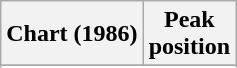<table class="wikitable">
<tr>
<th align="center">Chart (1986)</th>
<th align="center">Peak<br>position</th>
</tr>
<tr>
</tr>
<tr>
</tr>
</table>
